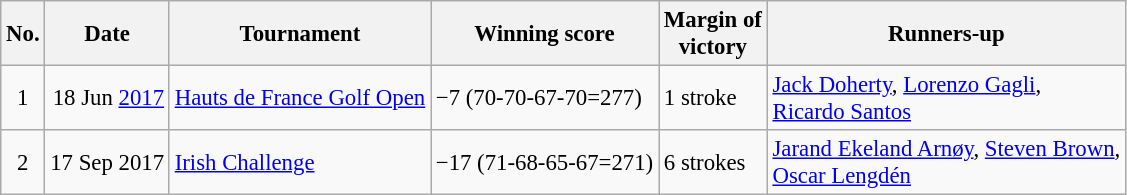<table class="wikitable" style="font-size:95%;">
<tr>
<th>No.</th>
<th>Date</th>
<th>Tournament</th>
<th>Winning score</th>
<th>Margin of<br>victory</th>
<th>Runners-up</th>
</tr>
<tr>
<td align=center>1</td>
<td align=right>18 Jun <a href='#'>2017</a></td>
<td><a href='#'>Hauts de France Golf Open</a></td>
<td>−7 (70-70-67-70=277)</td>
<td>1 stroke</td>
<td> <a href='#'>Jack Doherty</a>,  <a href='#'>Lorenzo Gagli</a>,<br> <a href='#'>Ricardo Santos</a></td>
</tr>
<tr>
<td align=center>2</td>
<td align=right>17 Sep 2017</td>
<td><a href='#'>Irish Challenge</a></td>
<td>−17 (71-68-65-67=271)</td>
<td>6 strokes</td>
<td> <a href='#'>Jarand Ekeland Arnøy</a>,  <a href='#'>Steven Brown</a>,<br> <a href='#'>Oscar Lengdén</a></td>
</tr>
</table>
